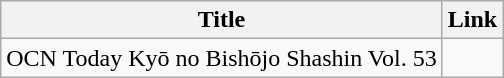<table class="wikitable">
<tr>
<th>Title</th>
<th>Link</th>
</tr>
<tr>
<td>OCN Today Kyō no Bishōjo Shashin Vol. 53</td>
<td></td>
</tr>
</table>
